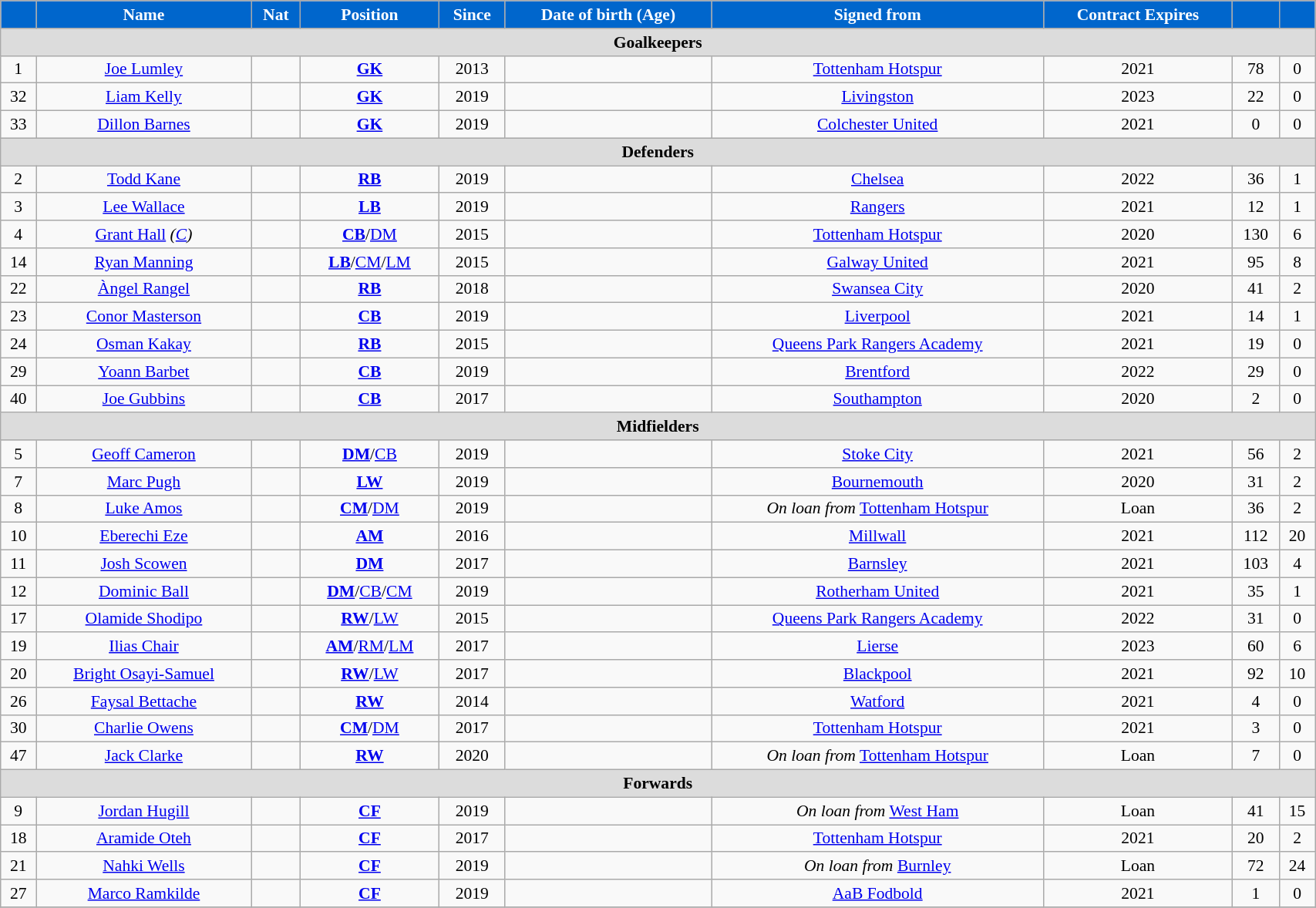<table class="wikitable" style="text-align:center; font-size:90%; width:90%;">
<tr>
<th style="background:#0066CC; color:#FFFFFF; text-align:center;"></th>
<th style="background:#0066CC; color:#FFFFFF; text-align:center;">Name</th>
<th style="background:#0066CC; color:#FFFFFF; text-align:center;">Nat</th>
<th style="background:#0066CC; color:#FFFFFF; text-align:center;">Position</th>
<th style="background:#0066CC; color:#FFFFFF; text-align:center;">Since</th>
<th style="background:#0066CC; color:#FFFFFF; text-align:center;">Date of birth (Age)</th>
<th style="background:#0066CC; color:#FFFFFF; text-align:center;">Signed from</th>
<th style="background:#0066CC; color:#FFFFFF; text-align:center;">Contract Expires</th>
<th style="background:#0066CC; color:#FFFFFF; text-align:center;"></th>
<th style="background:#0066CC; color:#FFFFFF; text-align:center;"></th>
</tr>
<tr>
<th colspan="10" style="background:#dcdcdc; text-align:center;">Goalkeepers</th>
</tr>
<tr>
<td>1</td>
<td><a href='#'>Joe Lumley</a></td>
<td></td>
<td><strong><a href='#'>GK</a></strong></td>
<td>2013</td>
<td></td>
<td> <a href='#'>Tottenham Hotspur</a></td>
<td>2021</td>
<td>78</td>
<td>0</td>
</tr>
<tr>
<td>32</td>
<td><a href='#'>Liam Kelly</a></td>
<td></td>
<td><strong><a href='#'>GK</a></strong></td>
<td>2019</td>
<td></td>
<td> <a href='#'>Livingston</a></td>
<td>2023</td>
<td>22</td>
<td>0</td>
</tr>
<tr>
<td>33</td>
<td><a href='#'>Dillon Barnes</a></td>
<td></td>
<td><strong><a href='#'>GK</a></strong></td>
<td>2019</td>
<td></td>
<td> <a href='#'>Colchester United</a></td>
<td>2021</td>
<td>0</td>
<td>0</td>
</tr>
<tr>
<th colspan="10" style="background:#dcdcdc; text-align:center;">Defenders</th>
</tr>
<tr>
<td>2</td>
<td><a href='#'>Todd Kane</a></td>
<td></td>
<td><strong><a href='#'>RB</a></strong></td>
<td>2019</td>
<td></td>
<td> <a href='#'>Chelsea</a></td>
<td>2022</td>
<td>36</td>
<td>1</td>
</tr>
<tr>
<td>3</td>
<td><a href='#'>Lee Wallace</a></td>
<td></td>
<td><strong><a href='#'>LB</a></strong></td>
<td>2019</td>
<td></td>
<td> <a href='#'>Rangers</a></td>
<td>2021</td>
<td>12</td>
<td>1</td>
</tr>
<tr>
<td>4</td>
<td><a href='#'>Grant Hall</a> <em>(<a href='#'>C</a>)</em></td>
<td></td>
<td><strong><a href='#'>CB</a></strong>/<a href='#'>DM</a></td>
<td>2015</td>
<td></td>
<td> <a href='#'>Tottenham Hotspur</a></td>
<td>2020</td>
<td>130</td>
<td>6</td>
</tr>
<tr>
<td>14</td>
<td><a href='#'>Ryan Manning</a></td>
<td></td>
<td><strong><a href='#'>LB</a></strong>/<a href='#'>CM</a>/<a href='#'>LM</a></td>
<td>2015</td>
<td></td>
<td> <a href='#'>Galway United</a></td>
<td>2021</td>
<td>95</td>
<td>8</td>
</tr>
<tr>
<td>22</td>
<td><a href='#'>Àngel Rangel</a></td>
<td></td>
<td><strong><a href='#'>RB</a></strong></td>
<td>2018</td>
<td></td>
<td> <a href='#'>Swansea City</a></td>
<td>2020</td>
<td>41</td>
<td>2</td>
</tr>
<tr>
<td>23</td>
<td><a href='#'>Conor Masterson</a></td>
<td></td>
<td><strong><a href='#'>CB</a></strong></td>
<td>2019</td>
<td></td>
<td> <a href='#'>Liverpool</a></td>
<td>2021</td>
<td>14</td>
<td>1</td>
</tr>
<tr>
<td>24</td>
<td><a href='#'>Osman Kakay</a></td>
<td></td>
<td><strong><a href='#'>RB</a></strong></td>
<td>2015</td>
<td></td>
<td> <a href='#'>Queens Park Rangers Academy</a></td>
<td>2021</td>
<td>19</td>
<td>0</td>
</tr>
<tr>
<td>29</td>
<td><a href='#'>Yoann Barbet</a></td>
<td></td>
<td><strong><a href='#'>CB</a></strong></td>
<td>2019</td>
<td></td>
<td> <a href='#'>Brentford</a></td>
<td>2022</td>
<td>29</td>
<td>0</td>
</tr>
<tr>
<td>40</td>
<td><a href='#'>Joe Gubbins</a></td>
<td></td>
<td><strong><a href='#'>CB</a></strong></td>
<td>2017</td>
<td></td>
<td> <a href='#'>Southampton</a></td>
<td>2020</td>
<td>2</td>
<td>0</td>
</tr>
<tr>
<th colspan="10" style="background:#dcdcdc; text-align:center;">Midfielders</th>
</tr>
<tr>
<td>5</td>
<td><a href='#'>Geoff Cameron</a></td>
<td></td>
<td><strong><a href='#'>DM</a></strong>/<a href='#'>CB</a></td>
<td>2019</td>
<td></td>
<td> <a href='#'>Stoke City</a></td>
<td>2021</td>
<td>56</td>
<td>2</td>
</tr>
<tr>
<td>7</td>
<td><a href='#'>Marc Pugh</a></td>
<td></td>
<td><a href='#'><strong>LW</strong></a></td>
<td>2019</td>
<td></td>
<td> <a href='#'>Bournemouth</a></td>
<td>2020</td>
<td>31</td>
<td>2</td>
</tr>
<tr>
<td>8</td>
<td><a href='#'>Luke Amos</a></td>
<td></td>
<td><strong><a href='#'>CM</a></strong>/<a href='#'>DM</a></td>
<td>2019</td>
<td></td>
<td><em>On loan from</em>  <a href='#'>Tottenham Hotspur</a></td>
<td>Loan</td>
<td>36</td>
<td>2</td>
</tr>
<tr>
<td>10</td>
<td><a href='#'>Eberechi Eze</a></td>
<td></td>
<td><strong><a href='#'>AM</a></strong></td>
<td>2016</td>
<td></td>
<td> <a href='#'>Millwall</a></td>
<td>2021</td>
<td>112</td>
<td>20</td>
</tr>
<tr>
<td>11</td>
<td><a href='#'>Josh Scowen</a></td>
<td></td>
<td><strong><a href='#'>DM</a></strong></td>
<td>2017</td>
<td></td>
<td> <a href='#'>Barnsley</a></td>
<td>2021</td>
<td>103</td>
<td>4</td>
</tr>
<tr>
<td>12</td>
<td><a href='#'>Dominic Ball</a></td>
<td></td>
<td><strong><a href='#'>DM</a></strong>/<a href='#'>CB</a>/<a href='#'>CM</a></td>
<td>2019</td>
<td></td>
<td> <a href='#'>Rotherham United</a></td>
<td>2021</td>
<td>35</td>
<td>1</td>
</tr>
<tr>
<td>17</td>
<td><a href='#'>Olamide Shodipo</a></td>
<td></td>
<td><strong><a href='#'>RW</a></strong>/<a href='#'>LW</a></td>
<td>2015</td>
<td></td>
<td> <a href='#'>Queens Park Rangers Academy</a></td>
<td>2022</td>
<td>31</td>
<td>0</td>
</tr>
<tr>
<td>19</td>
<td><a href='#'>Ilias Chair</a></td>
<td></td>
<td><strong><a href='#'>AM</a></strong>/<a href='#'>RM</a>/<a href='#'>LM</a></td>
<td>2017</td>
<td></td>
<td> <a href='#'>Lierse</a></td>
<td>2023</td>
<td>60</td>
<td>6</td>
</tr>
<tr>
<td>20</td>
<td><a href='#'>Bright Osayi-Samuel</a></td>
<td></td>
<td><strong><a href='#'>RW</a></strong>/<a href='#'>LW</a></td>
<td>2017</td>
<td></td>
<td> <a href='#'>Blackpool</a></td>
<td>2021</td>
<td>92</td>
<td>10</td>
</tr>
<tr>
<td>26</td>
<td><a href='#'>Faysal Bettache</a></td>
<td></td>
<td><strong><a href='#'>RW</a></strong></td>
<td>2014</td>
<td></td>
<td> <a href='#'>Watford</a></td>
<td>2021</td>
<td>4</td>
<td>0</td>
</tr>
<tr>
<td>30</td>
<td><a href='#'>Charlie Owens</a></td>
<td></td>
<td><strong><a href='#'>CM</a></strong>/<a href='#'>DM</a></td>
<td>2017</td>
<td></td>
<td> <a href='#'>Tottenham Hotspur</a></td>
<td>2021</td>
<td>3</td>
<td>0</td>
</tr>
<tr>
<td>47</td>
<td><a href='#'>Jack Clarke</a></td>
<td></td>
<td><strong><a href='#'>RW</a></strong></td>
<td>2020</td>
<td></td>
<td><em>On loan from</em>  <a href='#'>Tottenham Hotspur</a></td>
<td>Loan</td>
<td>7</td>
<td>0</td>
</tr>
<tr>
<th colspan="10" style="background:#dcdcdc; text-align:center;">Forwards</th>
</tr>
<tr>
<td>9</td>
<td><a href='#'>Jordan Hugill</a></td>
<td></td>
<td><strong><a href='#'>CF</a></strong></td>
<td>2019</td>
<td></td>
<td><em>On loan from</em>  <a href='#'>West Ham</a></td>
<td>Loan</td>
<td>41</td>
<td>15</td>
</tr>
<tr>
<td>18</td>
<td><a href='#'>Aramide Oteh</a></td>
<td></td>
<td><strong><a href='#'>CF</a></strong></td>
<td>2017</td>
<td></td>
<td> <a href='#'>Tottenham Hotspur</a></td>
<td>2021</td>
<td>20</td>
<td>2</td>
</tr>
<tr>
<td>21</td>
<td><a href='#'>Nahki Wells</a></td>
<td></td>
<td><strong><a href='#'>CF</a></strong></td>
<td>2019</td>
<td></td>
<td><em>On loan from</em>  <a href='#'>Burnley</a></td>
<td>Loan</td>
<td>72</td>
<td>24</td>
</tr>
<tr>
<td>27</td>
<td><a href='#'>Marco Ramkilde</a></td>
<td></td>
<td><strong><a href='#'>CF</a></strong></td>
<td>2019</td>
<td></td>
<td> <a href='#'>AaB Fodbold</a></td>
<td>2021</td>
<td>1</td>
<td>0</td>
</tr>
<tr>
</tr>
</table>
